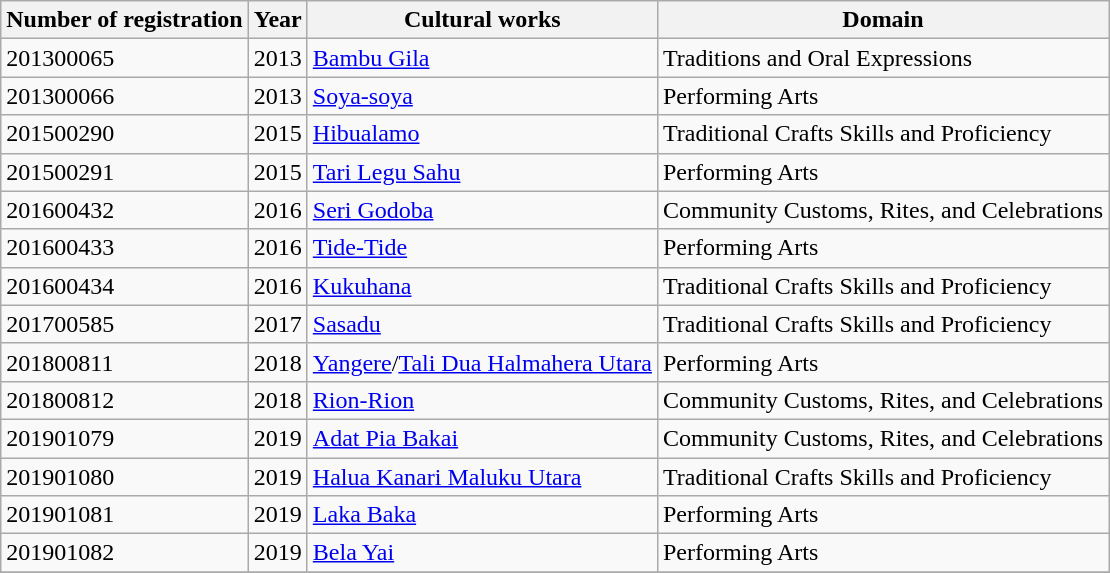<table class = "wikitable sortable">
<tr>
<th>Number of registration</th>
<th>Year</th>
<th>Cultural works</th>
<th>Domain</th>
</tr>
<tr>
<td>201300065</td>
<td>2013</td>
<td><a href='#'>Bambu Gila</a></td>
<td>Traditions and Oral Expressions</td>
</tr>
<tr>
<td>201300066</td>
<td>2013</td>
<td><a href='#'>Soya-soya</a></td>
<td>Performing Arts</td>
</tr>
<tr>
<td>201500290</td>
<td>2015</td>
<td><a href='#'>Hibualamo</a></td>
<td>Traditional Crafts Skills and Proficiency</td>
</tr>
<tr>
<td>201500291</td>
<td>2015</td>
<td><a href='#'>Tari Legu Sahu</a></td>
<td>Performing Arts</td>
</tr>
<tr>
<td>201600432</td>
<td>2016</td>
<td><a href='#'>Seri Godoba</a></td>
<td>Community Customs, Rites, and Celebrations</td>
</tr>
<tr>
<td>201600433</td>
<td>2016</td>
<td><a href='#'>Tide-Tide</a></td>
<td>Performing Arts</td>
</tr>
<tr>
<td>201600434</td>
<td>2016</td>
<td><a href='#'>Kukuhana</a></td>
<td>Traditional Crafts Skills and Proficiency</td>
</tr>
<tr>
<td>201700585</td>
<td>2017</td>
<td><a href='#'>Sasadu</a></td>
<td>Traditional Crafts Skills and Proficiency</td>
</tr>
<tr>
<td>201800811</td>
<td>2018</td>
<td><a href='#'>Yangere</a>/<a href='#'>Tali Dua Halmahera Utara</a></td>
<td>Performing Arts</td>
</tr>
<tr>
<td>201800812</td>
<td>2018</td>
<td><a href='#'>Rion-Rion</a></td>
<td>Community Customs, Rites, and Celebrations</td>
</tr>
<tr>
<td>201901079</td>
<td>2019</td>
<td><a href='#'>Adat Pia Bakai</a></td>
<td>Community Customs, Rites, and Celebrations</td>
</tr>
<tr>
<td>201901080</td>
<td>2019</td>
<td><a href='#'>Halua Kanari Maluku Utara</a></td>
<td>Traditional Crafts Skills and Proficiency</td>
</tr>
<tr>
<td>201901081</td>
<td>2019</td>
<td><a href='#'>Laka Baka</a></td>
<td>Performing Arts</td>
</tr>
<tr>
<td>201901082</td>
<td>2019</td>
<td><a href='#'>Bela Yai</a></td>
<td>Performing Arts</td>
</tr>
<tr>
</tr>
</table>
